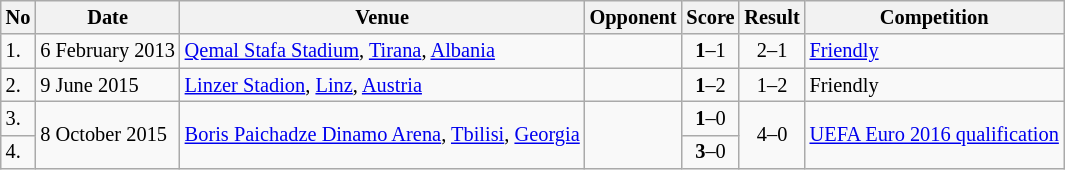<table class="wikitable" style="font-size:85%;">
<tr>
<th>No</th>
<th>Date</th>
<th>Venue</th>
<th>Opponent</th>
<th>Score</th>
<th>Result</th>
<th>Competition</th>
</tr>
<tr>
<td>1.</td>
<td>6 February 2013</td>
<td><a href='#'>Qemal Stafa Stadium</a>, <a href='#'>Tirana</a>, <a href='#'>Albania</a></td>
<td></td>
<td align=center><strong>1</strong>–1</td>
<td align=center>2–1</td>
<td><a href='#'>Friendly</a></td>
</tr>
<tr>
<td>2.</td>
<td>9 June 2015</td>
<td><a href='#'>Linzer Stadion</a>, <a href='#'>Linz</a>, <a href='#'>Austria</a></td>
<td></td>
<td align=center><strong>1</strong>–2</td>
<td align=center>1–2</td>
<td>Friendly</td>
</tr>
<tr>
<td>3.</td>
<td rowspan="2">8 October 2015</td>
<td rowspan="2"><a href='#'>Boris Paichadze Dinamo Arena</a>, <a href='#'>Tbilisi</a>, <a href='#'>Georgia</a></td>
<td rowspan="2"></td>
<td align=center><strong>1</strong>–0</td>
<td rowspan="2" style="text-align:center">4–0</td>
<td rowspan="2"><a href='#'>UEFA Euro 2016 qualification</a></td>
</tr>
<tr>
<td>4.</td>
<td align=center><strong>3</strong>–0</td>
</tr>
</table>
